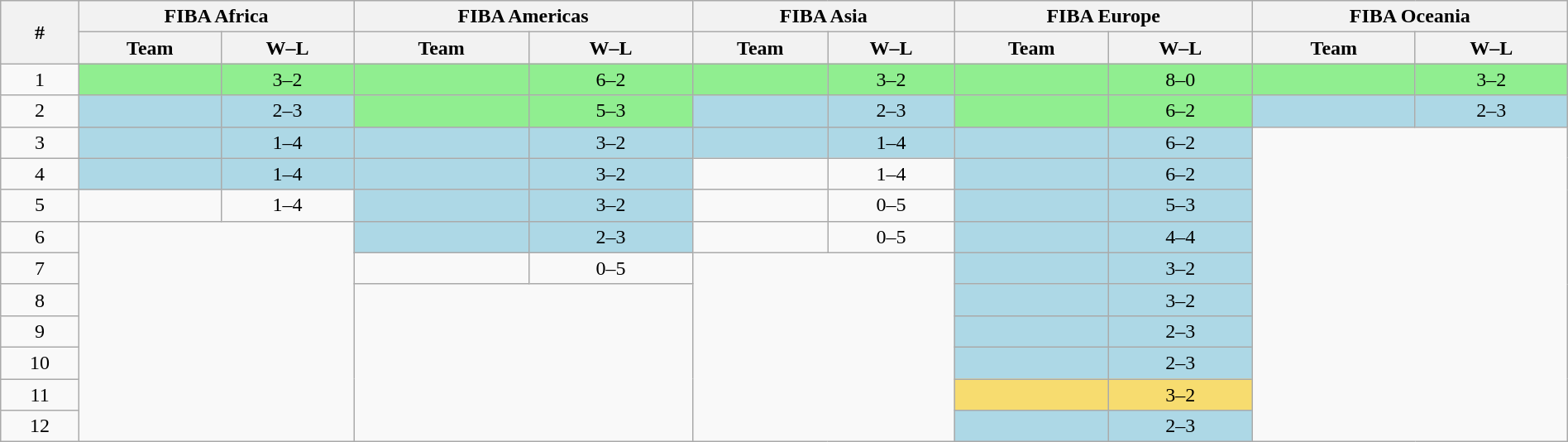<table class=wikitable style="text-align:center;" width=100%>
<tr>
<th rowspan=2 width=5%>#</th>
<th colspan=2>FIBA Africa<br></th>
<th colspan="2">FIBA Americas<br></th>
<th colspan="2">FIBA Asia<br></th>
<th colspan="2">FIBA Europe<br></th>
<th colspan="2">FIBA Oceania<br></th>
</tr>
<tr>
<th>Team</th>
<th>W–L</th>
<th>Team</th>
<th>W–L</th>
<th>Team</th>
<th>W–L</th>
<th>Team</th>
<th>W–L</th>
<th>Team</th>
<th>W–L</th>
</tr>
<tr>
<td>1</td>
<td align=left bgcolor=lightgreen></td>
<td bgcolor=lightgreen>3–2</td>
<td align=left bgcolor=lightgreen></td>
<td bgcolor=lightgreen>6–2</td>
<td align=left bgcolor=lightgreen></td>
<td bgcolor=lightgreen>3–2</td>
<td align=left bgcolor=lightgreen></td>
<td bgcolor=lightgreen>8–0</td>
<td align=left bgcolor=lightgreen></td>
<td bgcolor=lightgreen>3–2</td>
</tr>
<tr>
<td>2</td>
<td align=left bgcolor=lightblue></td>
<td bgcolor=lightblue>2–3</td>
<td align=left bgcolor=lightgreen></td>
<td bgcolor=lightgreen>5–3</td>
<td align=left bgcolor=lightblue></td>
<td bgcolor=lightblue>2–3</td>
<td align=left bgcolor=lightgreen></td>
<td bgcolor=lightgreen>6–2</td>
<td align=left bgcolor=lightblue></td>
<td bgcolor=lightblue>2–3</td>
</tr>
<tr>
<td>3</td>
<td align=left bgcolor=lightblue></td>
<td bgcolor=lightblue>1–4</td>
<td align=left bgcolor=lightblue></td>
<td bgcolor=lightblue>3–2</td>
<td align=left bgcolor=lightblue></td>
<td bgcolor=lightblue>1–4</td>
<td align=left bgcolor=lightblue></td>
<td bgcolor=lightblue>6–2</td>
<td rowspan=10 colspan=2></td>
</tr>
<tr>
<td>4</td>
<td align=left bgcolor=lightblue></td>
<td bgcolor=lightblue>1–4</td>
<td align=left bgcolor=lightblue></td>
<td bgcolor=lightblue>3–2</td>
<td align=left></td>
<td>1–4</td>
<td align=left bgcolor=lightblue></td>
<td bgcolor=lightblue>6–2</td>
</tr>
<tr>
<td>5</td>
<td align=left></td>
<td>1–4</td>
<td align=left bgcolor=lightblue></td>
<td bgcolor=lightblue>3–2</td>
<td align=left></td>
<td>0–5</td>
<td align=left bgcolor=lightblue></td>
<td bgcolor=lightblue>5–3</td>
</tr>
<tr>
<td>6</td>
<td rowspan=7 colspan=2></td>
<td align=left bgcolor=lightblue></td>
<td bgcolor=lightblue>2–3</td>
<td align=left></td>
<td>0–5</td>
<td align=left bgcolor=lightblue></td>
<td bgcolor=lightblue>4–4</td>
</tr>
<tr>
<td>7</td>
<td align=left></td>
<td>0–5</td>
<td rowspan=6 colspan=2></td>
<td align=left bgcolor=lightblue></td>
<td bgcolor=lightblue>3–2</td>
</tr>
<tr>
<td>8</td>
<td rowspan=5 colspan=2></td>
<td align=left bgcolor=lightblue></td>
<td bgcolor=lightblue>3–2</td>
</tr>
<tr>
<td>9</td>
<td align=left bgcolor=lightblue></td>
<td bgcolor=lightblue>2–3</td>
</tr>
<tr>
<td>10</td>
<td align=left bgcolor=lightblue></td>
<td bgcolor=lightblue>2–3</td>
</tr>
<tr>
<td>11</td>
<td align=left bgcolor=F7DC6F></td>
<td bgcolor=F7DC6F>3–2</td>
</tr>
<tr>
<td>12</td>
<td align=left bgcolor=lightblue></td>
<td bgcolor=lightblue>2–3</td>
</tr>
</table>
